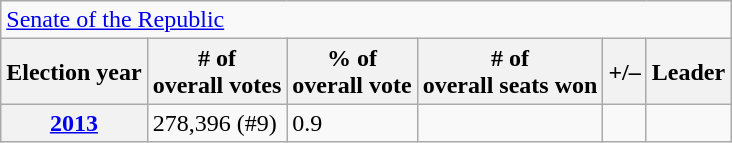<table class=wikitable>
<tr>
<td colspan=6><a href='#'>Senate of the Republic</a></td>
</tr>
<tr>
<th>Election year</th>
<th># of<br>overall votes</th>
<th>% of<br>overall vote</th>
<th># of<br>overall seats won</th>
<th>+/–</th>
<th>Leader</th>
</tr>
<tr>
<th><a href='#'>2013</a></th>
<td>278,396 (#9)</td>
<td>0.9</td>
<td></td>
<td></td>
<td></td>
</tr>
</table>
